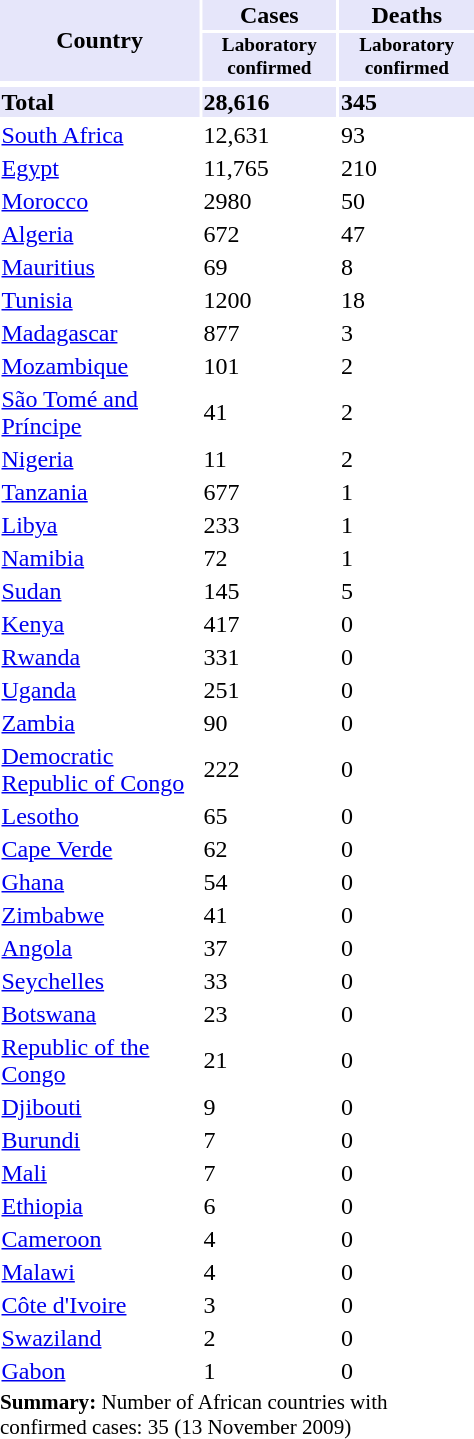<table class="toccolours" style="float:right; clear:right; margin: 0.5em 0 0.5em 1em; width:20em">
<tr style="background:lavender">
<th rowspan="2">Country</th>
<th>Cases</th>
<th>Deaths</th>
</tr>
<tr style="background:lavender;font-size:80%">
<th>Laboratory confirmed</th>
<th>Laboratory confirmed</th>
</tr>
<tr>
</tr>
<tr style="font-weight:bold">
<td style="background:lavender;">Total</td>
<td style="background:lavender;">28,616</td>
<td style="background:lavender;">345</td>
</tr>
<tr>
<td style="text-align:left"><a href='#'>South Africa</a></td>
<td>12,631</td>
<td>93</td>
</tr>
<tr>
<td style="text-align:left"><a href='#'>Egypt</a></td>
<td>11,765</td>
<td>210</td>
</tr>
<tr>
<td style="text-align:left"><a href='#'>Morocco</a></td>
<td>2980</td>
<td>50</td>
</tr>
<tr>
<td style="text-align:left"><a href='#'>Algeria</a></td>
<td>672</td>
<td>47</td>
</tr>
<tr>
<td style="text-align:left"><a href='#'>Mauritius</a></td>
<td>69</td>
<td>8</td>
</tr>
<tr>
<td style="text-align:left"><a href='#'>Tunisia</a></td>
<td>1200</td>
<td>18</td>
</tr>
<tr>
<td style="text-align:left"><a href='#'>Madagascar</a></td>
<td>877</td>
<td>3</td>
</tr>
<tr>
<td style="text-align:left"><a href='#'>Mozambique</a></td>
<td>101</td>
<td>2</td>
</tr>
<tr>
<td style="text-align:left"><a href='#'>São Tomé and Príncipe</a></td>
<td>41</td>
<td>2</td>
</tr>
<tr>
<td style="text-align:left"><a href='#'>Nigeria</a></td>
<td>11</td>
<td>2</td>
</tr>
<tr>
<td style="text-align:left"><a href='#'>Tanzania</a></td>
<td>677</td>
<td>1</td>
</tr>
<tr>
<td style="text-align:left"><a href='#'>Libya</a></td>
<td>233</td>
<td>1</td>
</tr>
<tr>
<td style="text-align:left"><a href='#'>Namibia</a></td>
<td>72</td>
<td>1</td>
</tr>
<tr>
<td style="text-align:left"><a href='#'>Sudan</a></td>
<td>145</td>
<td>5</td>
</tr>
<tr>
<td style="text-align:left"><a href='#'>Kenya</a></td>
<td>417</td>
<td>0</td>
</tr>
<tr>
<td style="text-align:left"><a href='#'>Rwanda</a></td>
<td>331</td>
<td>0</td>
</tr>
<tr>
<td style="text-align:left"><a href='#'>Uganda</a></td>
<td>251</td>
<td>0</td>
</tr>
<tr>
<td style="text-align:left"><a href='#'>Zambia</a></td>
<td>90</td>
<td>0</td>
</tr>
<tr>
<td style="text-align:left"><a href='#'>Democratic Republic of Congo</a></td>
<td>222</td>
<td>0</td>
</tr>
<tr>
<td style="text-align:left"><a href='#'>Lesotho</a></td>
<td>65</td>
<td>0</td>
</tr>
<tr>
<td style="text-align:left"><a href='#'>Cape Verde</a></td>
<td>62</td>
<td>0</td>
</tr>
<tr>
<td style="text-align:left"><a href='#'>Ghana</a></td>
<td>54</td>
<td>0</td>
</tr>
<tr>
<td style="text-align:left"><a href='#'>Zimbabwe</a></td>
<td>41</td>
<td>0</td>
</tr>
<tr>
<td style="text-align:left"><a href='#'>Angola</a></td>
<td>37</td>
<td>0</td>
</tr>
<tr>
<td style="text-align:left"><a href='#'>Seychelles</a></td>
<td>33</td>
<td>0</td>
</tr>
<tr>
<td style="text-align:left"><a href='#'>Botswana</a></td>
<td>23</td>
<td>0</td>
</tr>
<tr>
<td style="text-align:left"><a href='#'>Republic of the Congo</a></td>
<td>21</td>
<td>0</td>
</tr>
<tr>
<td style="text-align:left"><a href='#'>Djibouti</a></td>
<td>9</td>
<td>0</td>
</tr>
<tr>
<td style="text-align:left"><a href='#'>Burundi</a></td>
<td>7</td>
<td>0</td>
</tr>
<tr>
<td style="text-align:left"><a href='#'>Mali</a></td>
<td>7</td>
<td>0</td>
</tr>
<tr>
<td style="text-align:left"><a href='#'>Ethiopia</a></td>
<td>6</td>
<td>0</td>
</tr>
<tr>
<td style="text-align:left"><a href='#'>Cameroon</a></td>
<td>4</td>
<td>0</td>
</tr>
<tr>
<td style="text-align:left"><a href='#'>Malawi</a></td>
<td>4</td>
<td>0</td>
</tr>
<tr>
<td style="text-align:left"><a href='#'>Côte d'Ivoire</a></td>
<td>3</td>
<td>0</td>
</tr>
<tr>
<td style="text-align:left"><a href='#'>Swaziland</a></td>
<td>2</td>
<td>0</td>
</tr>
<tr>
<td style="text-align:left"><a href='#'>Gabon</a></td>
<td>1</td>
<td>0</td>
</tr>
<tr>
<td colspan="4" style="padding: 0; margin: 0;text-align:left;font-size:88%;"><strong>Summary:</strong> Number of African countries with confirmed cases: 35 (13 November 2009)</td>
</tr>
</table>
